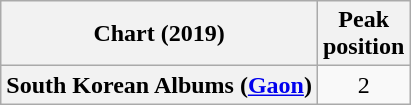<table class="wikitable plainrowheaders" style="text-align:center">
<tr>
<th scope="col">Chart (2019)</th>
<th scope="col">Peak<br> position</th>
</tr>
<tr>
<th scope="row">South Korean Albums (<a href='#'>Gaon</a>)</th>
<td>2</td>
</tr>
</table>
